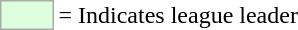<table>
<tr>
<td style="background:#DDFFDD; border:1px solid #aaa; width:2em;"></td>
<td>= Indicates league leader</td>
</tr>
</table>
